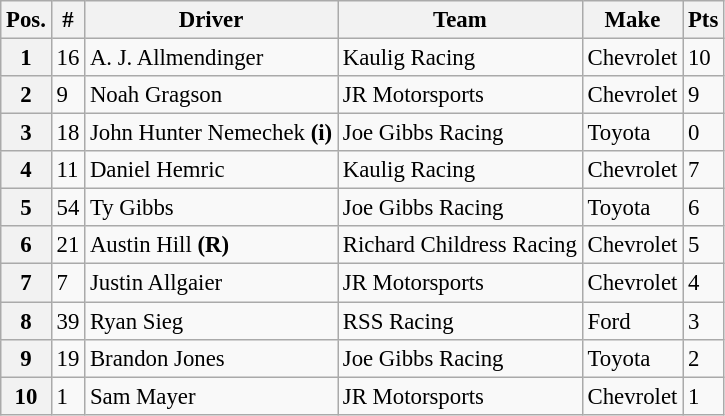<table class="wikitable" style="font-size:95%">
<tr>
<th>Pos.</th>
<th>#</th>
<th>Driver</th>
<th>Team</th>
<th>Make</th>
<th>Pts</th>
</tr>
<tr>
<th>1</th>
<td>16</td>
<td>A. J. Allmendinger</td>
<td>Kaulig Racing</td>
<td>Chevrolet</td>
<td>10</td>
</tr>
<tr>
<th>2</th>
<td>9</td>
<td>Noah Gragson</td>
<td>JR Motorsports</td>
<td>Chevrolet</td>
<td>9</td>
</tr>
<tr>
<th>3</th>
<td>18</td>
<td>John Hunter Nemechek <strong>(i)</strong></td>
<td>Joe Gibbs Racing</td>
<td>Toyota</td>
<td>0</td>
</tr>
<tr>
<th>4</th>
<td>11</td>
<td>Daniel Hemric</td>
<td>Kaulig Racing</td>
<td>Chevrolet</td>
<td>7</td>
</tr>
<tr>
<th>5</th>
<td>54</td>
<td>Ty Gibbs</td>
<td>Joe Gibbs Racing</td>
<td>Toyota</td>
<td>6</td>
</tr>
<tr>
<th>6</th>
<td>21</td>
<td>Austin Hill <strong>(R)</strong></td>
<td>Richard Childress Racing</td>
<td>Chevrolet</td>
<td>5</td>
</tr>
<tr>
<th>7</th>
<td>7</td>
<td>Justin Allgaier</td>
<td>JR Motorsports</td>
<td>Chevrolet</td>
<td>4</td>
</tr>
<tr>
<th>8</th>
<td>39</td>
<td>Ryan Sieg</td>
<td>RSS Racing</td>
<td>Ford</td>
<td>3</td>
</tr>
<tr>
<th>9</th>
<td>19</td>
<td>Brandon Jones</td>
<td>Joe Gibbs Racing</td>
<td>Toyota</td>
<td>2</td>
</tr>
<tr>
<th>10</th>
<td>1</td>
<td>Sam Mayer</td>
<td>JR Motorsports</td>
<td>Chevrolet</td>
<td>1</td>
</tr>
</table>
